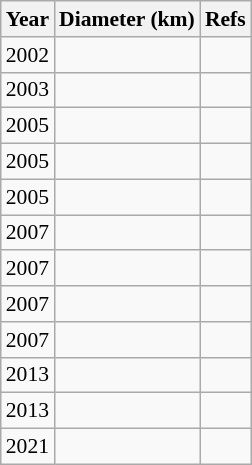<table class="wikitable floatleft" style="text-align: center; font-size: 0.9em; margin-right: 12px;">
<tr>
<th>Year</th>
<th>Diameter (km)</th>
<th>Refs</th>
</tr>
<tr>
<td>2002</td>
<td></td>
<td></td>
</tr>
<tr>
<td>2003</td>
<td></td>
<td></td>
</tr>
<tr>
<td>2005</td>
<td></td>
<td></td>
</tr>
<tr>
<td>2005</td>
<td></td>
<td></td>
</tr>
<tr>
<td>2005</td>
<td></td>
<td></td>
</tr>
<tr>
<td>2007</td>
<td><br></td>
<td></td>
</tr>
<tr>
<td>2007</td>
<td><br></td>
<td></td>
</tr>
<tr>
<td>2007</td>
<td> </td>
<td></td>
</tr>
<tr>
<td>2007</td>
<td></td>
<td></td>
</tr>
<tr>
<td>2013</td>
<td></td>
<td></td>
</tr>
<tr>
<td>2013</td>
<td></td>
<td></td>
</tr>
<tr>
<td>2021</td>
<td></td>
<td></td>
</tr>
</table>
